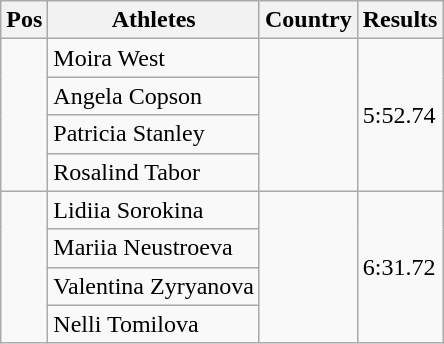<table class="wikitable">
<tr>
<th>Pos</th>
<th>Athletes</th>
<th>Country</th>
<th>Results</th>
</tr>
<tr>
<td rowspan="4"></td>
<td>Moira West</td>
<td rowspan="4"></td>
<td rowspan="4">5:52.74</td>
</tr>
<tr>
<td>Angela Copson</td>
</tr>
<tr>
<td>Patricia Stanley</td>
</tr>
<tr>
<td>Rosalind Tabor</td>
</tr>
<tr>
<td rowspan="4"></td>
<td>Lidiia Sorokina</td>
<td rowspan="4"></td>
<td rowspan="4">6:31.72</td>
</tr>
<tr>
<td>Mariia Neustroeva</td>
</tr>
<tr>
<td>Valentina Zyryanova</td>
</tr>
<tr>
<td>Nelli Tomilova</td>
</tr>
</table>
